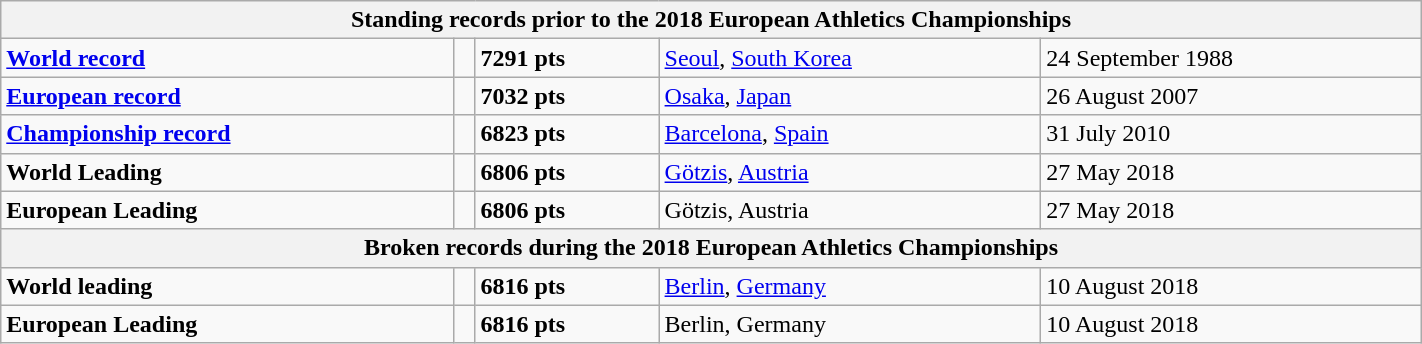<table class="wikitable" width=75%>
<tr>
<th colspan="5">Standing records prior to the 2018 European Athletics Championships</th>
</tr>
<tr>
<td><strong><a href='#'>World record</a></strong></td>
<td></td>
<td><strong>7291 pts</strong></td>
<td><a href='#'>Seoul</a>, <a href='#'>South Korea</a></td>
<td>24 September 1988</td>
</tr>
<tr>
<td><strong><a href='#'>European record</a></strong></td>
<td></td>
<td><strong>7032 pts</strong></td>
<td><a href='#'>Osaka</a>, <a href='#'>Japan</a></td>
<td>26 August 2007</td>
</tr>
<tr>
<td><strong><a href='#'>Championship record</a></strong></td>
<td></td>
<td><strong>6823 pts</strong></td>
<td><a href='#'>Barcelona</a>, <a href='#'>Spain</a></td>
<td>31 July 2010</td>
</tr>
<tr>
<td><strong>World Leading</strong></td>
<td></td>
<td><strong>6806 pts</strong></td>
<td><a href='#'>Götzis</a>, <a href='#'>Austria</a></td>
<td>27 May 2018</td>
</tr>
<tr>
<td><strong>European Leading</strong></td>
<td></td>
<td><strong>6806 pts</strong></td>
<td>Götzis, Austria</td>
<td>27 May 2018</td>
</tr>
<tr>
<th colspan="5">Broken records during the 2018 European Athletics Championships</th>
</tr>
<tr>
<td><strong>World leading</strong></td>
<td></td>
<td><strong>6816 pts</strong></td>
<td><a href='#'>Berlin</a>, <a href='#'>Germany</a></td>
<td>10 August 2018</td>
</tr>
<tr>
<td><strong>European Leading</strong></td>
<td></td>
<td><strong>6816 pts</strong></td>
<td>Berlin, Germany</td>
<td>10 August 2018</td>
</tr>
</table>
